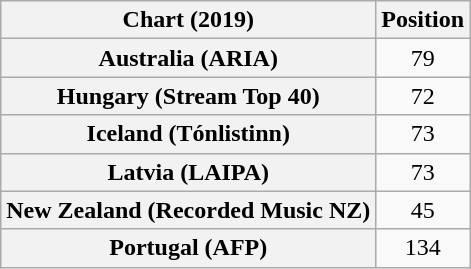<table class="wikitable sortable plainrowheaders" style="text-align:center">
<tr>
<th scope="col">Chart (2019)</th>
<th scope="col">Position</th>
</tr>
<tr>
<th scope="row">Australia (ARIA)</th>
<td>79</td>
</tr>
<tr>
<th scope="row">Hungary (Stream Top 40)</th>
<td>72</td>
</tr>
<tr>
<th scope="row">Iceland (Tónlistinn)</th>
<td>73</td>
</tr>
<tr>
<th scope="row">Latvia (LAIPA)</th>
<td>73</td>
</tr>
<tr>
<th scope="row">New Zealand (Recorded Music NZ)</th>
<td>45</td>
</tr>
<tr>
<th scope="row">Portugal (AFP)</th>
<td>134</td>
</tr>
</table>
